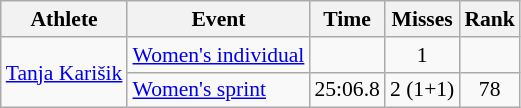<table class="wikitable" style="font-size:90%">
<tr>
<th>Athlete</th>
<th>Event</th>
<th>Time</th>
<th>Misses</th>
<th>Rank</th>
</tr>
<tr align=center>
<td align=left rowspan=2><a href='#'>Tanja Karišik</a></td>
<td align=left><a href='#'>Women's individual</a></td>
<td></td>
<td>1</td>
<td></td>
</tr>
<tr align=center>
<td align=left><a href='#'>Women's sprint</a></td>
<td>25:06.8</td>
<td>2 (1+1)</td>
<td>78</td>
</tr>
</table>
